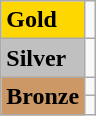<table class="wikitable">
<tr>
<td bgcolor="gold"><strong>Gold</strong></td>
<td></td>
</tr>
<tr>
<td bgcolor="silver"><strong>Silver</strong></td>
<td></td>
</tr>
<tr>
<td rowspan="2" bgcolor="#cc9966"><strong>Bronze</strong></td>
<td></td>
</tr>
<tr>
<td></td>
</tr>
</table>
